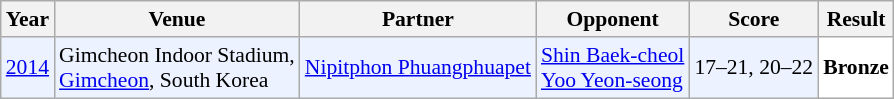<table class="sortable wikitable" style="font-size: 90%;">
<tr>
<th>Year</th>
<th>Venue</th>
<th>Partner</th>
<th>Opponent</th>
<th>Score</th>
<th>Result</th>
</tr>
<tr style="background:#ECF2FF">
<td align="center"><a href='#'>2014</a></td>
<td align="left">Gimcheon Indoor Stadium,<br><a href='#'>Gimcheon</a>, South Korea</td>
<td align="left"> <a href='#'>Nipitphon Phuangphuapet</a></td>
<td align="left"> <a href='#'>Shin Baek-cheol</a><br> <a href='#'>Yoo Yeon-seong</a></td>
<td align="left">17–21, 20–22</td>
<td style="text-align:left; background:white"> <strong>Bronze</strong></td>
</tr>
</table>
